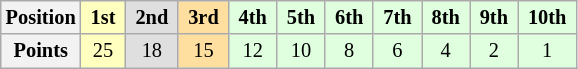<table class="wikitable" style="font-size:85%; text-align:center">
<tr>
<th>Position</th>
<td style="background:#ffffbf;"> <strong>1st</strong> </td>
<td style="background:#dfdfdf;"> <strong>2nd</strong> </td>
<td style="background:#ffdf9f;"> <strong>3rd</strong> </td>
<td style="background:#dfffdf;"> <strong>4th</strong> </td>
<td style="background:#dfffdf;"> <strong>5th</strong> </td>
<td style="background:#dfffdf;"> <strong>6th</strong> </td>
<td style="background:#dfffdf;"> <strong>7th</strong> </td>
<td style="background:#dfffdf;"> <strong>8th</strong> </td>
<td style="background:#dfffdf;"> <strong>9th</strong> </td>
<td style="background:#dfffdf;"> <strong>10th</strong> </td>
</tr>
<tr>
<th>Points</th>
<td style="background:#ffffbf;">25</td>
<td style="background:#dfdfdf;">18</td>
<td style="background:#ffdf9f;">15</td>
<td style="background:#dfffdf;">12</td>
<td style="background:#dfffdf;">10</td>
<td style="background:#dfffdf;">8</td>
<td style="background:#dfffdf;">6</td>
<td style="background:#dfffdf;">4</td>
<td style="background:#dfffdf;">2</td>
<td style="background:#dfffdf;">1</td>
</tr>
</table>
